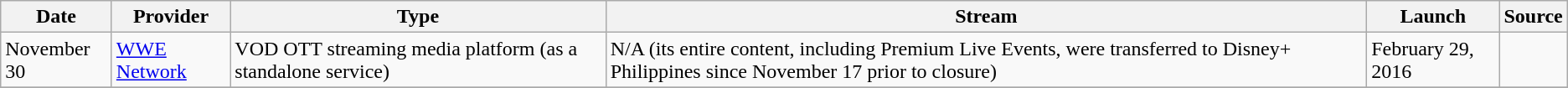<table class="wikitable">
<tr>
<th>Date</th>
<th>Provider</th>
<th>Type</th>
<th>Stream</th>
<th>Launch</th>
<th>Source</th>
</tr>
<tr>
<td>November 30</td>
<td><a href='#'>WWE Network</a></td>
<td>VOD OTT streaming media platform (as a standalone service)</td>
<td>N/A (its entire content, including Premium Live Events, were transferred to Disney+ Philippines since November 17 prior to closure)</td>
<td>February 29, 2016</td>
<td></td>
</tr>
<tr>
</tr>
</table>
